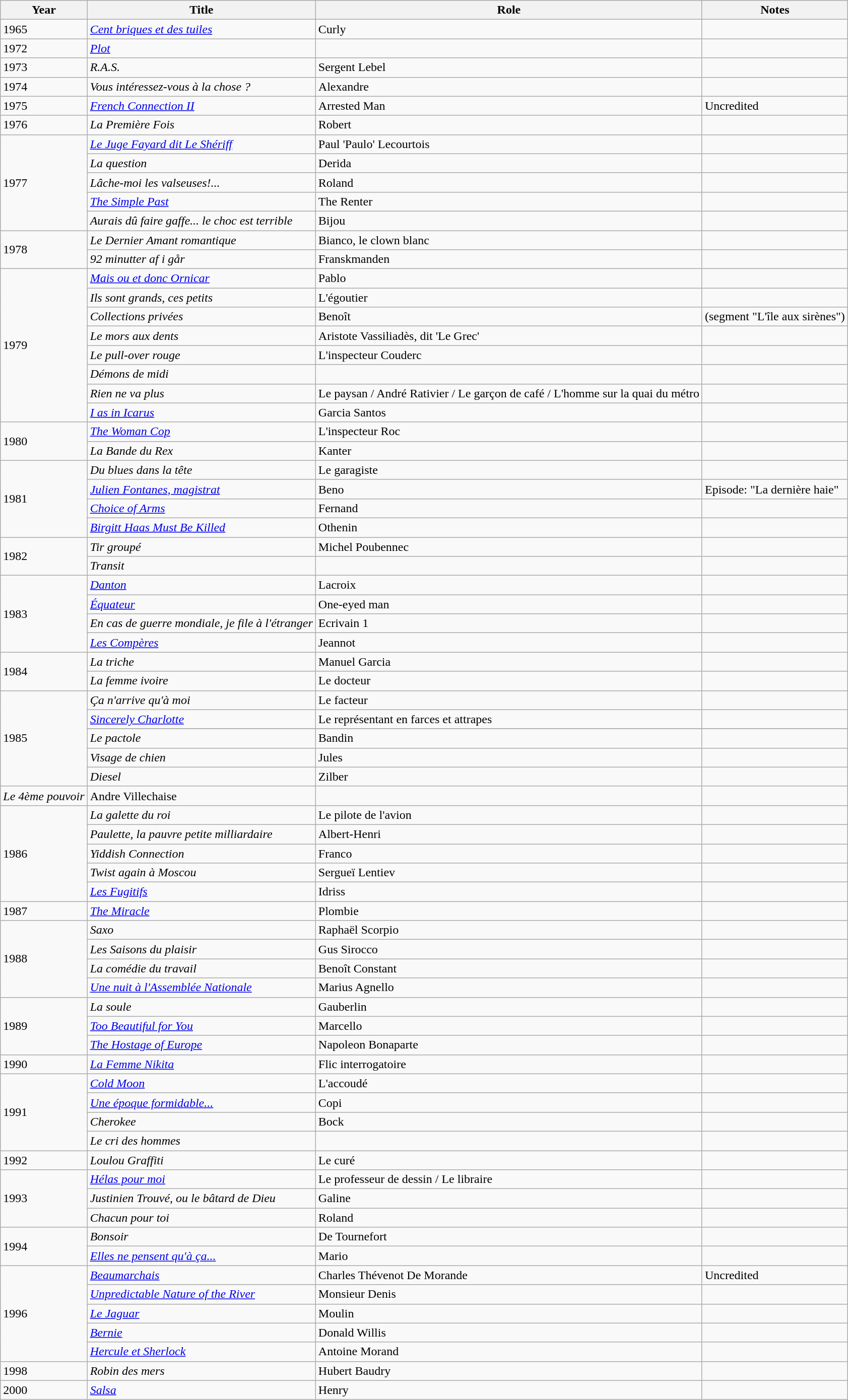<table class="wikitable sortable">
<tr>
<th>Year</th>
<th>Title</th>
<th>Role</th>
<th class="unsortable">Notes</th>
</tr>
<tr>
<td>1965</td>
<td><em><a href='#'>Cent briques et des tuiles</a></em></td>
<td>Curly</td>
<td></td>
</tr>
<tr>
<td>1972</td>
<td><em><a href='#'>Plot</a></em></td>
<td></td>
<td></td>
</tr>
<tr>
<td>1973</td>
<td><em>R.A.S.</em></td>
<td>Sergent Lebel</td>
<td></td>
</tr>
<tr>
<td>1974</td>
<td><em>Vous intéressez-vous à la chose ?</em></td>
<td>Alexandre</td>
<td></td>
</tr>
<tr>
<td>1975</td>
<td><em><a href='#'>French Connection II</a></em></td>
<td>Arrested Man</td>
<td>Uncredited</td>
</tr>
<tr>
<td>1976</td>
<td><em>La Première Fois</em></td>
<td>Robert</td>
<td></td>
</tr>
<tr>
<td rowspan="5">1977</td>
<td><em><a href='#'>Le Juge Fayard dit Le Shériff</a></em></td>
<td>Paul 'Paulo' Lecourtois</td>
<td></td>
</tr>
<tr>
<td><em>La question</em></td>
<td>Derida</td>
<td></td>
</tr>
<tr>
<td><em>Lâche-moi les valseuses!...</em></td>
<td>Roland</td>
<td></td>
</tr>
<tr>
<td><em><a href='#'>The Simple Past</a></em></td>
<td>The Renter</td>
<td></td>
</tr>
<tr>
<td><em>Aurais dû faire gaffe... le choc est terrible</em></td>
<td>Bijou</td>
<td></td>
</tr>
<tr>
<td rowspan="2">1978</td>
<td><em>Le Dernier Amant romantique</em></td>
<td>Bianco, le clown blanc</td>
<td></td>
</tr>
<tr>
<td><em>92 minutter af i går</em></td>
<td>Franskmanden</td>
<td></td>
</tr>
<tr>
<td rowspan="8">1979</td>
<td><em><a href='#'>Mais ou et donc Ornicar</a></em></td>
<td>Pablo</td>
<td></td>
</tr>
<tr>
<td><em>Ils sont grands, ces petits</em></td>
<td>L'égoutier</td>
<td></td>
</tr>
<tr>
<td><em>Collections privées</em></td>
<td>Benoît</td>
<td>(segment "L'île aux sirènes")</td>
</tr>
<tr>
<td><em>Le mors aux dents</em></td>
<td>Aristote Vassiliadès, dit 'Le Grec'</td>
<td></td>
</tr>
<tr>
<td><em>Le pull-over rouge</em></td>
<td>L'inspecteur Couderc</td>
<td></td>
</tr>
<tr>
<td><em>Démons de midi</em></td>
<td></td>
<td></td>
</tr>
<tr>
<td><em>Rien ne va plus</em></td>
<td>Le paysan / André Rativier / Le garçon de café / L'homme sur la quai du métro</td>
<td></td>
</tr>
<tr>
<td><em><a href='#'>I as in Icarus</a></em></td>
<td>Garcia Santos</td>
<td></td>
</tr>
<tr>
<td rowspan="2">1980</td>
<td><em><a href='#'>The Woman Cop</a></em></td>
<td>L'inspecteur Roc</td>
<td></td>
</tr>
<tr>
<td><em>La Bande du Rex</em></td>
<td>Kanter</td>
<td></td>
</tr>
<tr>
<td rowspan="4">1981</td>
<td><em>Du blues dans la tête</em></td>
<td>Le garagiste</td>
<td></td>
</tr>
<tr>
<td><em><a href='#'>Julien Fontanes, magistrat</a></em></td>
<td>Beno</td>
<td>Episode: "La dernière haie"</td>
</tr>
<tr>
<td><em><a href='#'>Choice of Arms</a></em></td>
<td>Fernand</td>
<td></td>
</tr>
<tr>
<td><em><a href='#'>Birgitt Haas Must Be Killed</a></em></td>
<td>Othenin</td>
<td></td>
</tr>
<tr>
<td rowspan="2">1982</td>
<td><em>Tir groupé</em></td>
<td>Michel Poubennec</td>
<td></td>
</tr>
<tr>
<td><em>Transit</em></td>
<td></td>
<td></td>
</tr>
<tr>
<td rowspan="4">1983</td>
<td><em><a href='#'>Danton</a></em></td>
<td>Lacroix</td>
<td></td>
</tr>
<tr>
<td><em><a href='#'>Équateur</a></em></td>
<td>One-eyed man</td>
<td></td>
</tr>
<tr>
<td><em>En cas de guerre mondiale, je file à l'étranger</em></td>
<td>Ecrivain 1</td>
<td></td>
</tr>
<tr>
<td><em><a href='#'>Les Compères</a></em></td>
<td>Jeannot</td>
<td></td>
</tr>
<tr>
<td rowspan="2">1984</td>
<td><em>La triche</em></td>
<td>Manuel Garcia</td>
<td></td>
</tr>
<tr>
<td><em>La femme ivoire</em></td>
<td>Le docteur</td>
<td></td>
</tr>
<tr>
<td rowspan="6">1985</td>
<td><em>Ça n'arrive qu'à moi</em></td>
<td>Le facteur</td>
<td></td>
</tr>
<tr>
<td><em><a href='#'>Sincerely Charlotte</a></em></td>
<td>Le représentant en farces et attrapes</td>
<td></td>
</tr>
<tr>
</tr>
<tr>
<td><em>Le pactole</em></td>
<td>Bandin</td>
<td></td>
</tr>
<tr>
<td><em>Visage de chien</em></td>
<td>Jules</td>
<td></td>
</tr>
<tr>
<td><em>Diesel</em></td>
<td>Zilber</td>
<td></td>
</tr>
<tr>
<td><em>Le 4ème pouvoir</em></td>
<td>Andre Villechaise</td>
<td></td>
</tr>
<tr>
<td rowspan="5">1986</td>
<td><em>La galette du roi</em></td>
<td>Le pilote de l'avion</td>
<td></td>
</tr>
<tr>
<td><em>Paulette, la pauvre petite milliardaire</em></td>
<td>Albert-Henri</td>
<td></td>
</tr>
<tr>
<td><em>Yiddish Connection</em></td>
<td>Franco</td>
<td></td>
</tr>
<tr>
<td><em>Twist again à Moscou</em></td>
<td>Sergueï Lentiev</td>
<td></td>
</tr>
<tr>
<td><em><a href='#'>Les Fugitifs</a></em></td>
<td>Idriss</td>
<td></td>
</tr>
<tr>
<td>1987</td>
<td><em><a href='#'>The Miracle</a></em></td>
<td>Plombie</td>
<td></td>
</tr>
<tr>
<td rowspan="4">1988</td>
<td><em>Saxo</em></td>
<td>Raphaël Scorpio</td>
<td></td>
</tr>
<tr>
<td><em>Les Saisons du plaisir</em></td>
<td>Gus Sirocco</td>
<td></td>
</tr>
<tr>
<td><em>La comédie du travail</em></td>
<td>Benoît Constant</td>
<td></td>
</tr>
<tr>
<td><em><a href='#'>Une nuit à l'Assemblée Nationale</a></em></td>
<td>Marius Agnello</td>
<td></td>
</tr>
<tr>
<td rowspan="3">1989</td>
<td><em>La soule</em></td>
<td>Gauberlin</td>
<td></td>
</tr>
<tr>
<td><em><a href='#'>Too Beautiful for You</a></em></td>
<td>Marcello</td>
<td></td>
</tr>
<tr>
<td><em><a href='#'>The Hostage of Europe</a></em></td>
<td>Napoleon Bonaparte</td>
<td></td>
</tr>
<tr>
<td>1990</td>
<td><em><a href='#'>La Femme Nikita</a></em></td>
<td>Flic interrogatoire</td>
<td></td>
</tr>
<tr>
<td rowspan="4">1991</td>
<td><em><a href='#'>Cold Moon</a></em></td>
<td>L'accoudé</td>
<td></td>
</tr>
<tr>
<td><em><a href='#'>Une époque formidable...</a></em></td>
<td>Copi</td>
<td></td>
</tr>
<tr>
<td><em>Cherokee</em></td>
<td>Bock</td>
<td></td>
</tr>
<tr>
<td><em>Le cri des hommes</em></td>
<td></td>
<td></td>
</tr>
<tr>
<td>1992</td>
<td><em>Loulou Graffiti</em></td>
<td>Le curé</td>
<td></td>
</tr>
<tr>
<td rowspan="3">1993</td>
<td><em><a href='#'>Hélas pour moi</a></em></td>
<td>Le professeur de dessin / Le libraire</td>
<td></td>
</tr>
<tr>
<td><em>Justinien Trouvé, ou le bâtard de Dieu</em></td>
<td>Galine</td>
<td></td>
</tr>
<tr>
<td><em>Chacun pour toi</em></td>
<td>Roland</td>
<td></td>
</tr>
<tr>
<td rowspan="2">1994</td>
<td><em>Bonsoir</em></td>
<td>De Tournefort</td>
<td></td>
</tr>
<tr>
<td><em><a href='#'>Elles ne pensent qu'à ça...</a></em></td>
<td>Mario</td>
<td></td>
</tr>
<tr>
<td rowspan="5">1996</td>
<td><em><a href='#'>Beaumarchais</a></em></td>
<td>Charles Thévenot De Morande</td>
<td>Uncredited</td>
</tr>
<tr>
<td><em><a href='#'>Unpredictable Nature of the River</a></em></td>
<td>Monsieur Denis</td>
<td></td>
</tr>
<tr>
<td><em><a href='#'>Le Jaguar</a></em></td>
<td>Moulin</td>
<td></td>
</tr>
<tr>
<td><em><a href='#'>Bernie</a></em></td>
<td>Donald Willis</td>
<td></td>
</tr>
<tr>
<td><em><a href='#'>Hercule et Sherlock</a></em></td>
<td>Antoine Morand</td>
<td></td>
</tr>
<tr>
<td>1998</td>
<td><em>Robin des mers</em></td>
<td>Hubert Baudry</td>
<td></td>
</tr>
<tr>
<td>2000</td>
<td><em><a href='#'>Salsa</a></em></td>
<td>Henry</td>
<td></td>
</tr>
</table>
